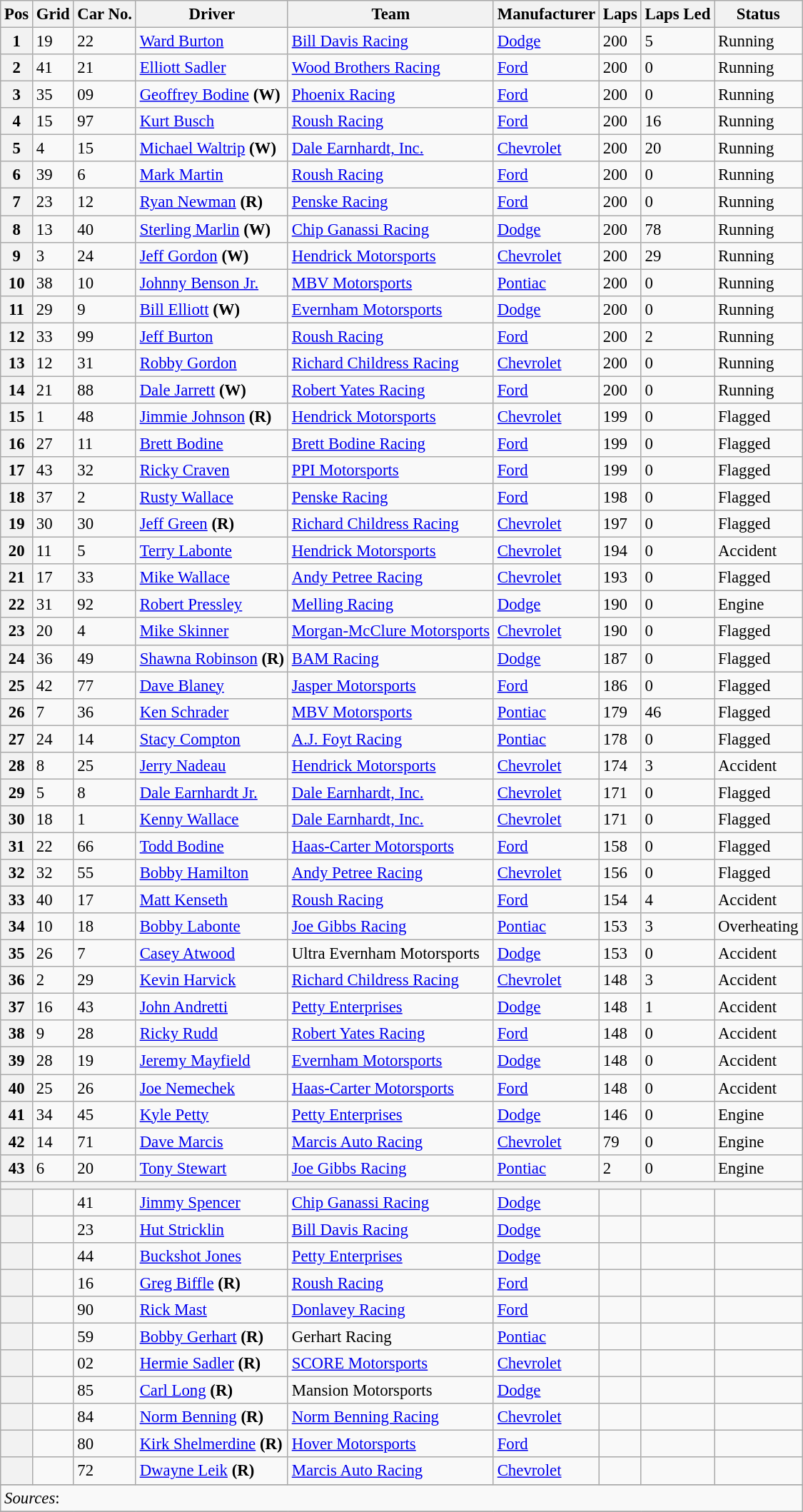<table class="sortable wikitable" style="font-size:95%">
<tr>
<th>Pos</th>
<th>Grid</th>
<th>Car No.</th>
<th>Driver</th>
<th>Team</th>
<th>Manufacturer</th>
<th>Laps</th>
<th>Laps Led</th>
<th>Status</th>
</tr>
<tr>
<th>1</th>
<td>19</td>
<td>22</td>
<td><a href='#'>Ward Burton</a></td>
<td><a href='#'>Bill Davis Racing</a></td>
<td><a href='#'>Dodge</a></td>
<td>200</td>
<td>5</td>
<td>Running</td>
</tr>
<tr>
<th>2</th>
<td>41</td>
<td>21</td>
<td><a href='#'>Elliott Sadler</a></td>
<td><a href='#'>Wood Brothers Racing</a></td>
<td><a href='#'>Ford</a></td>
<td>200</td>
<td>0</td>
<td>Running</td>
</tr>
<tr>
<th>3</th>
<td>35</td>
<td>09</td>
<td><a href='#'>Geoffrey Bodine</a> <strong>(W)</strong></td>
<td><a href='#'>Phoenix Racing</a></td>
<td><a href='#'>Ford</a></td>
<td>200</td>
<td>0</td>
<td>Running</td>
</tr>
<tr>
<th>4</th>
<td>15</td>
<td>97</td>
<td><a href='#'>Kurt Busch</a></td>
<td><a href='#'>Roush Racing</a></td>
<td><a href='#'>Ford</a></td>
<td>200</td>
<td>16</td>
<td>Running</td>
</tr>
<tr>
<th>5</th>
<td>4</td>
<td>15</td>
<td><a href='#'>Michael Waltrip</a> <strong>(W)</strong></td>
<td><a href='#'>Dale Earnhardt, Inc.</a></td>
<td><a href='#'>Chevrolet</a></td>
<td>200</td>
<td>20</td>
<td>Running</td>
</tr>
<tr>
<th>6</th>
<td>39</td>
<td>6</td>
<td><a href='#'>Mark Martin</a></td>
<td><a href='#'>Roush Racing</a></td>
<td><a href='#'>Ford</a></td>
<td>200</td>
<td>0</td>
<td>Running</td>
</tr>
<tr>
<th>7</th>
<td>23</td>
<td>12</td>
<td><a href='#'>Ryan Newman</a> <strong>(R)</strong></td>
<td><a href='#'>Penske Racing</a></td>
<td><a href='#'>Ford</a></td>
<td>200</td>
<td>0</td>
<td>Running</td>
</tr>
<tr>
<th>8</th>
<td>13</td>
<td>40</td>
<td><a href='#'>Sterling Marlin</a> <strong>(W)</strong></td>
<td><a href='#'>Chip Ganassi Racing</a></td>
<td><a href='#'>Dodge</a></td>
<td>200</td>
<td>78</td>
<td>Running</td>
</tr>
<tr>
<th>9</th>
<td>3</td>
<td>24</td>
<td><a href='#'>Jeff Gordon</a> <strong>(W)</strong></td>
<td><a href='#'>Hendrick Motorsports</a></td>
<td><a href='#'>Chevrolet</a></td>
<td>200</td>
<td>29</td>
<td>Running</td>
</tr>
<tr>
<th>10</th>
<td>38</td>
<td>10</td>
<td><a href='#'>Johnny Benson Jr.</a></td>
<td><a href='#'>MBV Motorsports</a></td>
<td><a href='#'>Pontiac</a></td>
<td>200</td>
<td>0</td>
<td>Running</td>
</tr>
<tr>
<th>11</th>
<td>29</td>
<td>9</td>
<td><a href='#'>Bill Elliott</a> <strong>(W)</strong></td>
<td><a href='#'>Evernham Motorsports</a></td>
<td><a href='#'>Dodge</a></td>
<td>200</td>
<td>0</td>
<td>Running</td>
</tr>
<tr>
<th>12</th>
<td>33</td>
<td>99</td>
<td><a href='#'>Jeff Burton</a></td>
<td><a href='#'>Roush Racing</a></td>
<td><a href='#'>Ford</a></td>
<td>200</td>
<td>2</td>
<td>Running</td>
</tr>
<tr>
<th>13</th>
<td>12</td>
<td>31</td>
<td><a href='#'>Robby Gordon</a></td>
<td><a href='#'>Richard Childress Racing</a></td>
<td><a href='#'>Chevrolet</a></td>
<td>200</td>
<td>0</td>
<td>Running</td>
</tr>
<tr>
<th>14</th>
<td>21</td>
<td>88</td>
<td><a href='#'>Dale Jarrett</a> <strong>(W)</strong></td>
<td><a href='#'>Robert Yates Racing</a></td>
<td><a href='#'>Ford</a></td>
<td>200</td>
<td>0</td>
<td>Running</td>
</tr>
<tr>
<th>15</th>
<td>1</td>
<td>48</td>
<td><a href='#'>Jimmie Johnson</a> <strong>(R)</strong></td>
<td><a href='#'>Hendrick Motorsports</a></td>
<td><a href='#'>Chevrolet</a></td>
<td>199</td>
<td>0</td>
<td>Flagged</td>
</tr>
<tr>
<th>16</th>
<td>27</td>
<td>11</td>
<td><a href='#'>Brett Bodine</a></td>
<td><a href='#'>Brett Bodine Racing</a></td>
<td><a href='#'>Ford</a></td>
<td>199</td>
<td>0</td>
<td>Flagged</td>
</tr>
<tr>
<th>17</th>
<td>43</td>
<td>32</td>
<td><a href='#'>Ricky Craven</a></td>
<td><a href='#'>PPI Motorsports</a></td>
<td><a href='#'>Ford</a></td>
<td>199</td>
<td>0</td>
<td>Flagged</td>
</tr>
<tr>
<th>18</th>
<td>37</td>
<td>2</td>
<td><a href='#'>Rusty Wallace</a></td>
<td><a href='#'>Penske Racing</a></td>
<td><a href='#'>Ford</a></td>
<td>198</td>
<td>0</td>
<td>Flagged</td>
</tr>
<tr>
<th>19</th>
<td>30</td>
<td>30</td>
<td><a href='#'>Jeff Green</a> <strong>(R)</strong></td>
<td><a href='#'>Richard Childress Racing</a></td>
<td><a href='#'>Chevrolet</a></td>
<td>197</td>
<td>0</td>
<td>Flagged</td>
</tr>
<tr>
<th>20</th>
<td>11</td>
<td>5</td>
<td><a href='#'>Terry Labonte</a></td>
<td><a href='#'>Hendrick Motorsports</a></td>
<td><a href='#'>Chevrolet</a></td>
<td>194</td>
<td>0</td>
<td>Accident</td>
</tr>
<tr>
<th>21</th>
<td>17</td>
<td>33</td>
<td><a href='#'>Mike Wallace</a></td>
<td><a href='#'>Andy Petree Racing</a></td>
<td><a href='#'>Chevrolet</a></td>
<td>193</td>
<td>0</td>
<td>Flagged</td>
</tr>
<tr>
<th>22</th>
<td>31</td>
<td>92</td>
<td><a href='#'>Robert Pressley</a></td>
<td><a href='#'>Melling Racing</a></td>
<td><a href='#'>Dodge</a></td>
<td>190</td>
<td>0</td>
<td>Engine</td>
</tr>
<tr>
<th>23</th>
<td>20</td>
<td>4</td>
<td><a href='#'>Mike Skinner</a></td>
<td><a href='#'>Morgan-McClure Motorsports</a></td>
<td><a href='#'>Chevrolet</a></td>
<td>190</td>
<td>0</td>
<td>Flagged</td>
</tr>
<tr>
<th>24</th>
<td>36</td>
<td>49</td>
<td><a href='#'>Shawna Robinson</a> <strong>(R)</strong></td>
<td><a href='#'>BAM Racing</a></td>
<td><a href='#'>Dodge</a></td>
<td>187</td>
<td>0</td>
<td>Flagged</td>
</tr>
<tr>
<th>25</th>
<td>42</td>
<td>77</td>
<td><a href='#'>Dave Blaney</a></td>
<td><a href='#'>Jasper Motorsports</a></td>
<td><a href='#'>Ford</a></td>
<td>186</td>
<td>0</td>
<td>Flagged</td>
</tr>
<tr>
<th>26</th>
<td>7</td>
<td>36</td>
<td><a href='#'>Ken Schrader</a></td>
<td><a href='#'>MBV Motorsports</a></td>
<td><a href='#'>Pontiac</a></td>
<td>179</td>
<td>46</td>
<td>Flagged</td>
</tr>
<tr>
<th>27</th>
<td>24</td>
<td>14</td>
<td><a href='#'>Stacy Compton</a></td>
<td><a href='#'>A.J. Foyt Racing</a></td>
<td><a href='#'>Pontiac</a></td>
<td>178</td>
<td>0</td>
<td>Flagged</td>
</tr>
<tr>
<th>28</th>
<td>8</td>
<td>25</td>
<td><a href='#'>Jerry Nadeau</a></td>
<td><a href='#'>Hendrick Motorsports</a></td>
<td><a href='#'>Chevrolet</a></td>
<td>174</td>
<td>3</td>
<td>Accident</td>
</tr>
<tr>
<th>29</th>
<td>5</td>
<td>8</td>
<td><a href='#'>Dale Earnhardt Jr.</a></td>
<td><a href='#'>Dale Earnhardt, Inc.</a></td>
<td><a href='#'>Chevrolet</a></td>
<td>171</td>
<td>0</td>
<td>Flagged</td>
</tr>
<tr>
<th>30</th>
<td>18</td>
<td>1</td>
<td><a href='#'>Kenny Wallace</a></td>
<td><a href='#'>Dale Earnhardt, Inc.</a></td>
<td><a href='#'>Chevrolet</a></td>
<td>171</td>
<td>0</td>
<td>Flagged</td>
</tr>
<tr>
<th>31</th>
<td>22</td>
<td>66</td>
<td><a href='#'>Todd Bodine</a></td>
<td><a href='#'>Haas-Carter Motorsports</a></td>
<td><a href='#'>Ford</a></td>
<td>158</td>
<td>0</td>
<td>Flagged</td>
</tr>
<tr>
<th>32</th>
<td>32</td>
<td>55</td>
<td><a href='#'>Bobby Hamilton</a></td>
<td><a href='#'>Andy Petree Racing</a></td>
<td><a href='#'>Chevrolet</a></td>
<td>156</td>
<td>0</td>
<td>Flagged</td>
</tr>
<tr>
<th>33</th>
<td>40</td>
<td>17</td>
<td><a href='#'>Matt Kenseth</a></td>
<td><a href='#'>Roush Racing</a></td>
<td><a href='#'>Ford</a></td>
<td>154</td>
<td>4</td>
<td>Accident</td>
</tr>
<tr>
<th>34</th>
<td>10</td>
<td>18</td>
<td><a href='#'>Bobby Labonte</a></td>
<td><a href='#'>Joe Gibbs Racing</a></td>
<td><a href='#'>Pontiac</a></td>
<td>153</td>
<td>3</td>
<td>Overheating</td>
</tr>
<tr>
<th>35</th>
<td>26</td>
<td>7</td>
<td><a href='#'>Casey Atwood</a></td>
<td>Ultra Evernham Motorsports</td>
<td><a href='#'>Dodge</a></td>
<td>153</td>
<td>0</td>
<td>Accident</td>
</tr>
<tr>
<th>36</th>
<td>2</td>
<td>29</td>
<td><a href='#'>Kevin Harvick</a></td>
<td><a href='#'>Richard Childress Racing</a></td>
<td><a href='#'>Chevrolet</a></td>
<td>148</td>
<td>3</td>
<td>Accident</td>
</tr>
<tr>
<th>37</th>
<td>16</td>
<td>43</td>
<td><a href='#'>John Andretti</a></td>
<td><a href='#'>Petty Enterprises</a></td>
<td><a href='#'>Dodge</a></td>
<td>148</td>
<td>1</td>
<td>Accident</td>
</tr>
<tr>
<th>38</th>
<td>9</td>
<td>28</td>
<td><a href='#'>Ricky Rudd</a></td>
<td><a href='#'>Robert Yates Racing</a></td>
<td><a href='#'>Ford</a></td>
<td>148</td>
<td>0</td>
<td>Accident</td>
</tr>
<tr>
<th>39</th>
<td>28</td>
<td>19</td>
<td><a href='#'>Jeremy Mayfield</a></td>
<td><a href='#'>Evernham Motorsports</a></td>
<td><a href='#'>Dodge</a></td>
<td>148</td>
<td>0</td>
<td>Accident</td>
</tr>
<tr>
<th>40</th>
<td>25</td>
<td>26</td>
<td><a href='#'>Joe Nemechek</a></td>
<td><a href='#'>Haas-Carter Motorsports</a></td>
<td><a href='#'>Ford</a></td>
<td>148</td>
<td>0</td>
<td>Accident</td>
</tr>
<tr>
<th>41</th>
<td>34</td>
<td>45</td>
<td><a href='#'>Kyle Petty</a></td>
<td><a href='#'>Petty Enterprises</a></td>
<td><a href='#'>Dodge</a></td>
<td>146</td>
<td>0</td>
<td>Engine</td>
</tr>
<tr>
<th>42</th>
<td>14</td>
<td>71</td>
<td><a href='#'>Dave Marcis</a></td>
<td><a href='#'>Marcis Auto Racing</a></td>
<td><a href='#'>Chevrolet</a></td>
<td>79</td>
<td>0</td>
<td>Engine</td>
</tr>
<tr>
<th>43</th>
<td>6</td>
<td>20</td>
<td><a href='#'>Tony Stewart</a></td>
<td><a href='#'>Joe Gibbs Racing</a></td>
<td><a href='#'>Pontiac</a></td>
<td>2</td>
<td>0</td>
<td>Engine</td>
</tr>
<tr>
<th colspan="10"></th>
</tr>
<tr>
<th></th>
<td></td>
<td>41</td>
<td><a href='#'>Jimmy Spencer</a></td>
<td><a href='#'>Chip Ganassi Racing</a></td>
<td><a href='#'>Dodge</a></td>
<td></td>
<td></td>
<td></td>
</tr>
<tr>
<th></th>
<td></td>
<td>23</td>
<td><a href='#'>Hut Stricklin</a></td>
<td><a href='#'>Bill Davis Racing</a></td>
<td><a href='#'>Dodge</a></td>
<td></td>
<td></td>
<td></td>
</tr>
<tr>
<th></th>
<td></td>
<td>44</td>
<td><a href='#'>Buckshot Jones</a></td>
<td><a href='#'>Petty Enterprises</a></td>
<td><a href='#'>Dodge</a></td>
<td></td>
<td></td>
<td></td>
</tr>
<tr>
<th></th>
<td></td>
<td>16</td>
<td><a href='#'>Greg Biffle</a> <strong>(R)</strong></td>
<td><a href='#'>Roush Racing</a></td>
<td><a href='#'>Ford</a></td>
<td></td>
<td></td>
<td></td>
</tr>
<tr>
<th></th>
<td></td>
<td>90</td>
<td><a href='#'>Rick Mast</a></td>
<td><a href='#'>Donlavey Racing</a></td>
<td><a href='#'>Ford</a></td>
<td></td>
<td></td>
<td></td>
</tr>
<tr>
<th></th>
<td></td>
<td>59</td>
<td><a href='#'>Bobby Gerhart</a> <strong>(R)</strong></td>
<td>Gerhart Racing</td>
<td><a href='#'>Pontiac</a></td>
<td></td>
<td></td>
<td></td>
</tr>
<tr>
<th></th>
<td></td>
<td>02</td>
<td><a href='#'>Hermie Sadler</a> <strong>(R)</strong></td>
<td><a href='#'>SCORE Motorsports</a></td>
<td><a href='#'>Chevrolet</a></td>
<td></td>
<td></td>
<td></td>
</tr>
<tr>
<th></th>
<td></td>
<td>85</td>
<td><a href='#'>Carl Long</a> <strong>(R)</strong></td>
<td>Mansion Motorsports</td>
<td><a href='#'>Dodge</a></td>
<td></td>
<td></td>
<td></td>
</tr>
<tr>
<th></th>
<td></td>
<td>84</td>
<td><a href='#'>Norm Benning</a> <strong>(R)</strong></td>
<td><a href='#'>Norm Benning Racing</a></td>
<td><a href='#'>Chevrolet</a></td>
<td></td>
<td></td>
<td></td>
</tr>
<tr>
<th></th>
<td></td>
<td>80</td>
<td><a href='#'>Kirk Shelmerdine</a> <strong>(R)</strong></td>
<td><a href='#'>Hover Motorsports</a></td>
<td><a href='#'>Ford</a></td>
<td></td>
<td></td>
<td></td>
</tr>
<tr>
<th></th>
<td></td>
<td>72</td>
<td><a href='#'>Dwayne Leik</a> <strong>(R)</strong></td>
<td><a href='#'>Marcis Auto Racing</a></td>
<td><a href='#'>Chevrolet</a></td>
<td></td>
<td></td>
<td></td>
</tr>
<tr>
</tr>
<tr class="sortbottom">
<td colspan="10"><em>Sources</em>:</td>
</tr>
<tr>
</tr>
</table>
